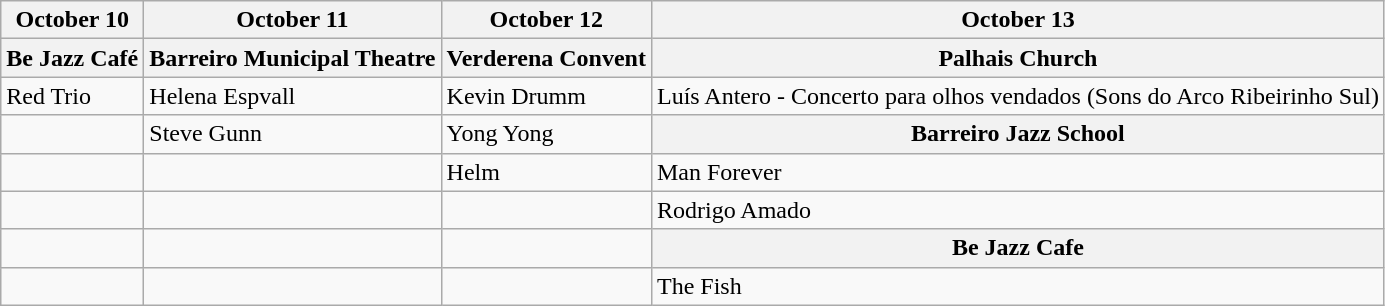<table class="wikitable">
<tr>
<th><strong>October 10</strong></th>
<th><strong>October 11</strong></th>
<th><strong>October 12</strong></th>
<th><strong>October 13</strong></th>
</tr>
<tr>
<th><strong>Be Jazz Café</strong></th>
<th><strong>Barreiro Municipal Theatre</strong></th>
<th><strong>Verderena Convent</strong></th>
<th><strong>Palhais Church</strong></th>
</tr>
<tr>
<td>Red Trio</td>
<td>Helena Espvall</td>
<td>Kevin Drumm</td>
<td>Luís Antero - Concerto para olhos vendados (Sons do Arco Ribeirinho Sul)</td>
</tr>
<tr>
<td></td>
<td>Steve Gunn</td>
<td>Yong Yong</td>
<th><strong>Barreiro Jazz School</strong></th>
</tr>
<tr>
<td></td>
<td></td>
<td>Helm</td>
<td>Man Forever</td>
</tr>
<tr>
<td></td>
<td></td>
<td></td>
<td>Rodrigo Amado</td>
</tr>
<tr>
<td></td>
<td></td>
<td></td>
<th><strong>Be Jazz Cafe</strong></th>
</tr>
<tr>
<td></td>
<td></td>
<td></td>
<td>The Fish</td>
</tr>
</table>
